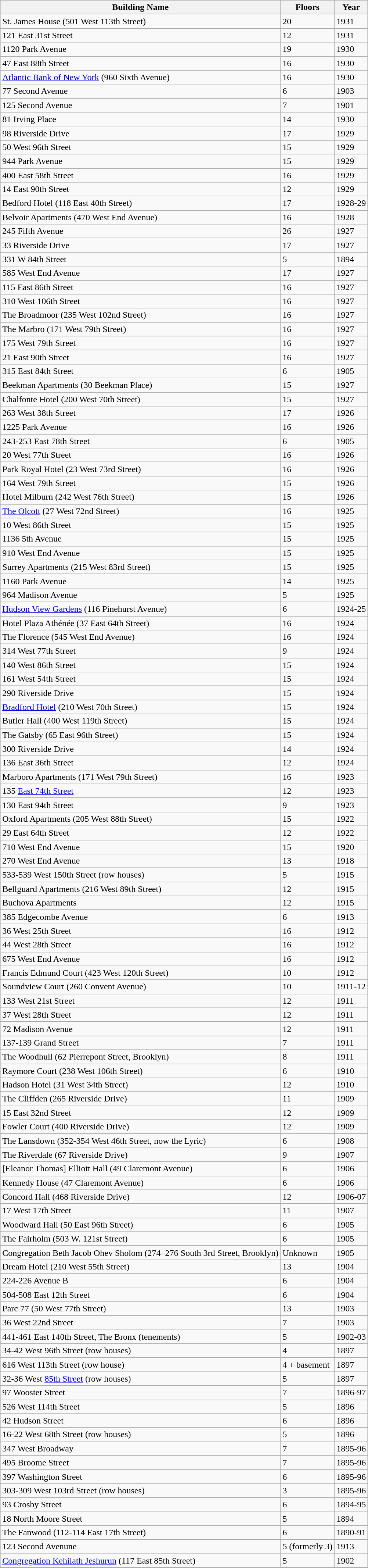<table class="wikitable sortable">
<tr>
<th>Building Name</th>
<th>Floors</th>
<th>Year</th>
</tr>
<tr>
<td>St. James House (501 West 113th Street)</td>
<td>20</td>
<td>1931</td>
</tr>
<tr>
<td>121 East 31st Street</td>
<td>12</td>
<td>1931</td>
</tr>
<tr>
<td>1120 Park Avenue</td>
<td>19</td>
<td>1930</td>
</tr>
<tr>
<td>47 East 88th Street</td>
<td>16</td>
<td>1930</td>
</tr>
<tr>
<td><a href='#'>Atlantic Bank of New York</a> (960 Sixth Avenue)</td>
<td>16</td>
<td>1930</td>
</tr>
<tr>
<td>77 Second Avenue</td>
<td>6</td>
<td>1903</td>
</tr>
<tr>
<td>125 Second Avenue</td>
<td>7</td>
<td>1901</td>
</tr>
<tr>
<td>81 Irving Place</td>
<td>14</td>
<td>1930</td>
</tr>
<tr>
<td>98 Riverside Drive</td>
<td>17</td>
<td>1929</td>
</tr>
<tr>
<td>50 West 96th Street</td>
<td>15</td>
<td>1929</td>
</tr>
<tr>
<td>944 Park Avenue</td>
<td>15</td>
<td>1929</td>
</tr>
<tr>
<td>400 East 58th Street</td>
<td>16</td>
<td>1929</td>
</tr>
<tr>
<td>14 East 90th Street</td>
<td>12</td>
<td>1929</td>
</tr>
<tr>
<td>Bedford Hotel (118 East 40th Street)</td>
<td>17</td>
<td>1928-29</td>
</tr>
<tr>
<td>Belvoir Apartments (470 West End Avenue)</td>
<td>16</td>
<td>1928</td>
</tr>
<tr>
<td>245 Fifth Avenue</td>
<td>26</td>
<td>1927</td>
</tr>
<tr>
<td>33 Riverside Drive</td>
<td>17</td>
<td>1927</td>
</tr>
<tr>
<td>331 W 84th Street</td>
<td>5</td>
<td>1894</td>
</tr>
<tr>
<td>585 West End Avenue</td>
<td>17</td>
<td>1927</td>
</tr>
<tr>
<td>115 East 86th Street</td>
<td>16</td>
<td>1927</td>
</tr>
<tr>
<td>310 West 106th Street</td>
<td>16</td>
<td>1927</td>
</tr>
<tr>
<td>The Broadmoor (235 West 102nd Street)</td>
<td>16</td>
<td>1927</td>
</tr>
<tr>
<td>The Marbro (171 West 79th Street)</td>
<td>16</td>
<td>1927</td>
</tr>
<tr>
<td>175 West 79th Street</td>
<td>16</td>
<td>1927</td>
</tr>
<tr>
<td>21 East 90th Street</td>
<td>16</td>
<td>1927</td>
</tr>
<tr>
<td>315 East 84th Street</td>
<td>6</td>
<td>1905</td>
</tr>
<tr>
<td>Beekman Apartments (30 Beekman Place)</td>
<td>15</td>
<td>1927</td>
</tr>
<tr>
<td>Chalfonte Hotel (200 West 70th Street)</td>
<td>15</td>
<td>1927</td>
</tr>
<tr>
<td>263 West 38th Street</td>
<td>17</td>
<td>1926</td>
</tr>
<tr>
<td>1225 Park Avenue</td>
<td>16</td>
<td>1926</td>
</tr>
<tr>
<td>243-253 East 78th Street</td>
<td>6</td>
<td>1905</td>
</tr>
<tr>
<td>20 West 77th Street</td>
<td>16</td>
<td>1926</td>
</tr>
<tr>
<td>Park Royal Hotel (23 West 73rd Street)</td>
<td>16</td>
<td>1926</td>
</tr>
<tr>
<td>164 West 79th Street</td>
<td>15</td>
<td>1926</td>
</tr>
<tr>
<td>Hotel Milburn (242 West 76th Street)</td>
<td>15</td>
<td>1926</td>
</tr>
<tr>
<td><a href='#'>The Olcott</a> (27 West 72nd Street)</td>
<td>16</td>
<td>1925</td>
</tr>
<tr>
<td>10 West 86th Street</td>
<td>15</td>
<td>1925</td>
</tr>
<tr>
<td>1136 5th Avenue</td>
<td>15</td>
<td>1925</td>
</tr>
<tr>
<td>910 West End Avenue</td>
<td>15</td>
<td>1925</td>
</tr>
<tr>
<td>Surrey Apartments (215 West 83rd Street)</td>
<td>15</td>
<td>1925</td>
</tr>
<tr>
<td>1160 Park Avenue</td>
<td>14</td>
<td>1925</td>
</tr>
<tr>
<td>964 Madison Avenue</td>
<td>5</td>
<td>1925</td>
</tr>
<tr>
<td><a href='#'>Hudson View Gardens</a> (116 Pinehurst Avenue)</td>
<td>6</td>
<td>1924-25</td>
</tr>
<tr>
<td>Hotel Plaza Athénée (37 East 64th Street)</td>
<td>16</td>
<td>1924</td>
</tr>
<tr>
<td>The Florence (545 West End Avenue)</td>
<td>16</td>
<td>1924</td>
</tr>
<tr>
<td>314 West 77th Street</td>
<td>9</td>
<td>1924</td>
</tr>
<tr>
<td>140 West 86th Street</td>
<td>15</td>
<td>1924</td>
</tr>
<tr>
<td>161 West 54th Street</td>
<td>15</td>
<td>1924</td>
</tr>
<tr>
<td>290 Riverside Drive</td>
<td>15</td>
<td>1924</td>
</tr>
<tr>
<td><a href='#'>Bradford Hotel</a> (210 West 70th Street)</td>
<td>15</td>
<td>1924</td>
</tr>
<tr>
<td>Butler Hall (400 West 119th Street)</td>
<td>15</td>
<td>1924</td>
</tr>
<tr>
<td>The Gatsby (65 East 96th Street)</td>
<td>15</td>
<td>1924</td>
</tr>
<tr>
<td>300 Riverside Drive</td>
<td>14</td>
<td>1924</td>
</tr>
<tr>
<td>136 East 36th Street</td>
<td>12</td>
<td>1924</td>
</tr>
<tr>
<td>Marboro Apartments (171 West 79th Street)</td>
<td>16</td>
<td>1923</td>
</tr>
<tr>
<td>135 <a href='#'>East 74th Street</a></td>
<td>12</td>
<td>1923</td>
</tr>
<tr>
<td>130 East 94th Street</td>
<td>9</td>
<td>1923</td>
</tr>
<tr>
<td>Oxford Apartments (205 West 88th Street)</td>
<td>15</td>
<td>1922</td>
</tr>
<tr>
<td>29 East 64th Street</td>
<td>12</td>
<td>1922</td>
</tr>
<tr>
<td>710 West End Avenue</td>
<td>15</td>
<td>1920</td>
</tr>
<tr>
<td>270 West End Avenue</td>
<td>13</td>
<td>1918</td>
</tr>
<tr>
<td>533-539 West 150th Street (row houses)</td>
<td>5</td>
<td>1915</td>
</tr>
<tr>
<td>Bellguard Apartments (216 West 89th Street)</td>
<td>12</td>
<td>1915</td>
</tr>
<tr>
<td>Buchova Apartments</td>
<td>12</td>
<td>1915</td>
</tr>
<tr>
<td>385 Edgecombe Avenue</td>
<td>6</td>
<td>1913</td>
</tr>
<tr>
<td>36 West 25th Street</td>
<td>16</td>
<td>1912</td>
</tr>
<tr>
<td>44 West 28th Street</td>
<td>16</td>
<td>1912</td>
</tr>
<tr>
<td>675 West End Avenue</td>
<td>16</td>
<td>1912</td>
</tr>
<tr>
<td>Francis Edmund Court (423 West 120th Street)</td>
<td>10</td>
<td>1912</td>
</tr>
<tr>
<td>Soundview Court (260 Convent Avenue)</td>
<td>10</td>
<td>1911-12</td>
</tr>
<tr>
<td>133 West 21st Street</td>
<td>12</td>
<td>1911</td>
</tr>
<tr>
<td>37 West 28th Street</td>
<td>12</td>
<td>1911</td>
</tr>
<tr>
<td>72 Madison Avenue</td>
<td>12</td>
<td>1911</td>
</tr>
<tr>
<td>137-139 Grand Street</td>
<td>7</td>
<td>1911</td>
</tr>
<tr>
<td>The Woodhull (62 Pierrepont Street, Brooklyn)</td>
<td>8</td>
<td>1911</td>
</tr>
<tr>
<td>Raymore Court (238 West 106th Street)</td>
<td>6</td>
<td>1910</td>
</tr>
<tr>
<td>Hadson Hotel (31 West 34th Street)</td>
<td>12</td>
<td>1910</td>
</tr>
<tr>
<td>The Cliffden (265 Riverside Drive)</td>
<td>11</td>
<td>1909</td>
</tr>
<tr>
<td>15 East 32nd Street</td>
<td>12</td>
<td>1909</td>
</tr>
<tr>
<td>Fowler Court (400 Riverside Drive)</td>
<td>12</td>
<td>1909</td>
</tr>
<tr>
<td>The Lansdown  (352-354 West 46th Street, now the Lyric)</td>
<td>6</td>
<td>1908</td>
</tr>
<tr>
<td>The Riverdale (67 Riverside Drive)</td>
<td>9</td>
<td>1907</td>
</tr>
<tr>
<td>[Eleanor Thomas] Elliott Hall (49 Claremont Avenue)</td>
<td>6</td>
<td>1906</td>
</tr>
<tr>
<td>Kennedy House (47 Claremont Avenue)</td>
<td>6</td>
<td>1906</td>
</tr>
<tr>
<td>Concord Hall (468 Riverside Drive)</td>
<td>12</td>
<td>1906-07</td>
</tr>
<tr>
<td>17 West 17th Street</td>
<td>11</td>
<td>1907</td>
</tr>
<tr>
<td>Woodward Hall (50 East 96th Street)</td>
<td>6</td>
<td>1905</td>
</tr>
<tr>
<td>The Fairholm (503 W. 121st Street)</td>
<td>6</td>
<td>1905</td>
</tr>
<tr>
<td>Congregation Beth Jacob Ohev Sholom (274–276 South 3rd Street, Brooklyn)</td>
<td>Unknown</td>
<td>1905</td>
</tr>
<tr>
<td>Dream Hotel (210 West 55th Street)</td>
<td>13</td>
<td>1904</td>
</tr>
<tr>
<td>224-226 Avenue B</td>
<td>6</td>
<td>1904</td>
</tr>
<tr>
<td>504-508 East 12th Street</td>
<td>6</td>
<td>1904</td>
</tr>
<tr>
<td>Parc 77 (50 West 77th Street)</td>
<td>13</td>
<td>1903</td>
</tr>
<tr>
<td>36 West 22nd Street</td>
<td>7</td>
<td>1903</td>
</tr>
<tr>
<td>441-461 East 140th Street, The Bronx (tenements)</td>
<td>5</td>
<td>1902-03</td>
</tr>
<tr>
<td>34-42 West 96th Street (row houses)</td>
<td>4</td>
<td>1897</td>
</tr>
<tr>
<td>616 West 113th Street (row house)</td>
<td>4 + basement</td>
<td>1897</td>
</tr>
<tr>
<td>32-36 West <a href='#'>85th Street</a> (row houses)</td>
<td>5</td>
<td>1897</td>
</tr>
<tr>
<td>97 Wooster Street</td>
<td>7</td>
<td>1896-97</td>
</tr>
<tr>
<td>526 West 114th Street</td>
<td>5</td>
<td>1896</td>
</tr>
<tr>
<td>42 Hudson Street</td>
<td>6</td>
<td>1896</td>
</tr>
<tr>
<td>16-22 West 68th Street (row houses)</td>
<td>5</td>
<td>1896</td>
</tr>
<tr>
<td>347 West Broadway</td>
<td>7</td>
<td>1895-96</td>
</tr>
<tr>
<td>495 Broome Street</td>
<td>7</td>
<td>1895-96</td>
</tr>
<tr>
<td>397 Washington Street</td>
<td>6</td>
<td>1895-96</td>
</tr>
<tr>
<td>303-309 West 103rd Street (row houses)</td>
<td>3</td>
<td>1895-96</td>
</tr>
<tr>
<td>93 Crosby Street</td>
<td>6</td>
<td>1894-95</td>
</tr>
<tr>
<td>18 North Moore Street</td>
<td>5</td>
<td>1894</td>
</tr>
<tr>
<td>The Fanwood (112-114 East 17th Street)</td>
<td>6</td>
<td>1890-91</td>
</tr>
<tr>
<td>123 Second Avenune</td>
<td>5 (formerly 3)</td>
<td>1913</td>
</tr>
<tr>
<td><a href='#'>Congregation Kehilath Jeshurun</a> (117 East 85th Street)</td>
<td>5</td>
<td>1902</td>
</tr>
</table>
